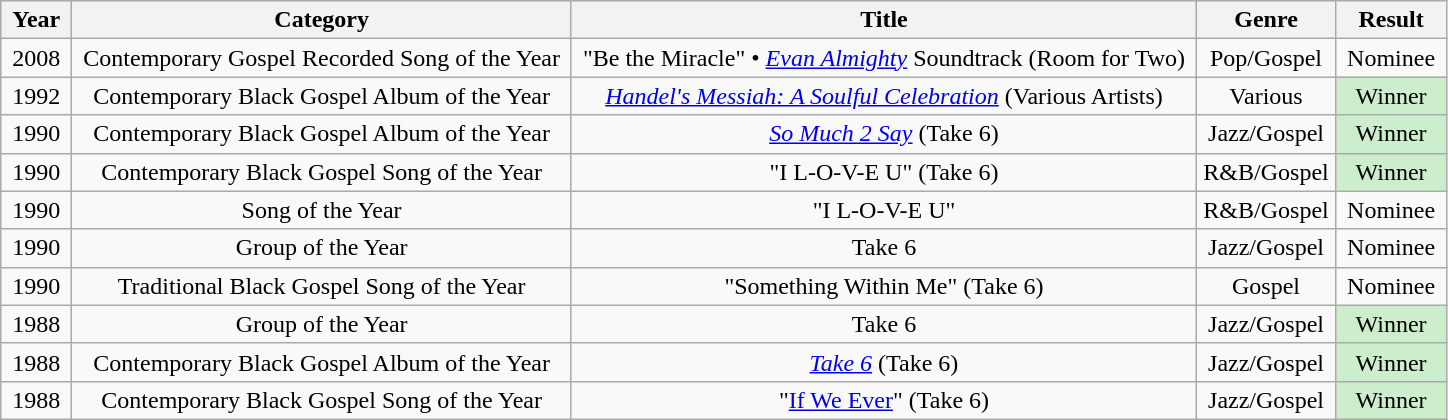<table class="wikitable">
<tr>
<th>Year</th>
<th>Category</th>
<th>Title</th>
<th>Genre</th>
<th>Result</th>
</tr>
<tr align=center>
<td>2008</td>
<td> Contemporary Gospel Recorded Song of the Year </td>
<td> "Be the Miracle" • <em><a href='#'>Evan Almighty</a></em> Soundtrack (Room for Two) </td>
<td>Pop/Gospel</td>
<td> Nominee </td>
</tr>
<tr align=center>
<td> 1992 </td>
<td>Contemporary Black Gospel Album of the Year</td>
<td><em><a href='#'>Handel's Messiah: A Soulful Celebration</a></em> (Various Artists)</td>
<td>Various</td>
<td style="background:#cec;">Winner</td>
</tr>
<tr align=center>
<td>1990</td>
<td>Contemporary Black Gospel Album of the Year</td>
<td><em><a href='#'>So Much 2 Say</a></em> (Take 6)</td>
<td> Jazz/Gospel </td>
<td style="background:#cec;">Winner</td>
</tr>
<tr align=center>
<td>1990</td>
<td>Contemporary Black Gospel Song of the Year</td>
<td>"I L-O-V-E U" (Take 6)</td>
<td>R&B/Gospel</td>
<td style="background:#cec;">Winner</td>
</tr>
<tr align=center>
<td>1990</td>
<td>Song of the Year</td>
<td>"I L-O-V-E U"</td>
<td>R&B/Gospel</td>
<td>Nominee</td>
</tr>
<tr align=center>
<td>1990</td>
<td>Group of the Year</td>
<td>Take 6</td>
<td>Jazz/Gospel</td>
<td>Nominee</td>
</tr>
<tr align=center>
<td>1990</td>
<td>Traditional Black Gospel Song of the Year</td>
<td>"Something Within Me" (Take 6)</td>
<td>Gospel</td>
<td>Nominee</td>
</tr>
<tr align=center>
<td>1988</td>
<td>Group of the Year</td>
<td>Take 6</td>
<td>Jazz/Gospel</td>
<td style="background:#cec;">Winner</td>
</tr>
<tr align=center>
<td>1988</td>
<td>Contemporary Black Gospel Album of the Year</td>
<td><em><a href='#'>Take 6</a></em> (Take 6)</td>
<td>Jazz/Gospel</td>
<td style="background:#cec;">Winner</td>
</tr>
<tr align=center>
<td>1988</td>
<td>Contemporary Black Gospel Song of the Year</td>
<td>"<a href='#'>If We Ever</a>" (Take 6)</td>
<td>Jazz/Gospel</td>
<td style="background:#cec;">Winner</td>
</tr>
</table>
